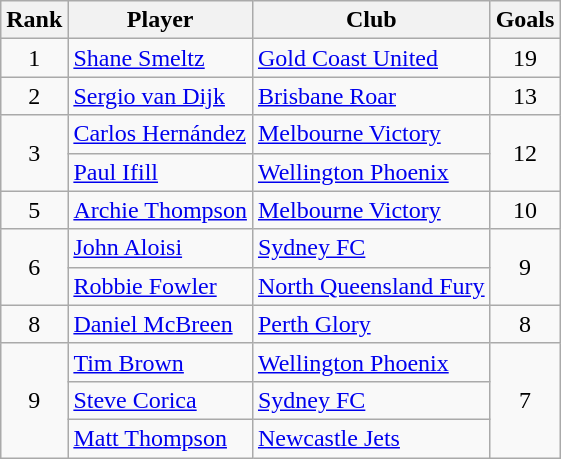<table class="wikitable" style="text-align:center">
<tr>
<th>Rank</th>
<th>Player</th>
<th>Club</th>
<th>Goals</th>
</tr>
<tr>
<td rowspan="1">1</td>
<td align=left> <a href='#'>Shane Smeltz</a></td>
<td align="left"><a href='#'>Gold Coast United</a></td>
<td rowspan="1">19</td>
</tr>
<tr>
<td rowspan="1">2</td>
<td align=left> <a href='#'>Sergio van Dijk</a></td>
<td align="left"><a href='#'>Brisbane Roar</a></td>
<td rowspan="1">13</td>
</tr>
<tr>
<td rowspan="2">3</td>
<td align=left> <a href='#'>Carlos Hernández</a></td>
<td align="left"><a href='#'>Melbourne Victory</a></td>
<td rowspan="2">12</td>
</tr>
<tr>
<td align=left> <a href='#'>Paul Ifill</a></td>
<td align="left"><a href='#'>Wellington Phoenix</a></td>
</tr>
<tr>
<td rowspan="1">5</td>
<td align=left> <a href='#'>Archie Thompson</a></td>
<td align="left"><a href='#'>Melbourne Victory</a></td>
<td rowspan="1">10</td>
</tr>
<tr>
<td rowspan="2">6</td>
<td align=left> <a href='#'>John Aloisi</a></td>
<td align="left"><a href='#'>Sydney FC</a></td>
<td rowspan="2">9</td>
</tr>
<tr>
<td align=left> <a href='#'>Robbie Fowler</a></td>
<td align="left"><a href='#'>North Queensland Fury</a></td>
</tr>
<tr>
<td rowspan="1">8</td>
<td align=left> <a href='#'>Daniel McBreen</a></td>
<td align="left"><a href='#'>Perth Glory</a></td>
<td rowspan="1">8</td>
</tr>
<tr>
<td rowspan="3">9</td>
<td align=left> <a href='#'>Tim Brown</a></td>
<td align="left"><a href='#'>Wellington Phoenix</a></td>
<td rowspan="3">7</td>
</tr>
<tr>
<td align=left> <a href='#'>Steve Corica</a></td>
<td align="left"><a href='#'>Sydney FC</a></td>
</tr>
<tr>
<td align=left> <a href='#'>Matt Thompson</a></td>
<td align="left"><a href='#'>Newcastle Jets</a></td>
</tr>
</table>
